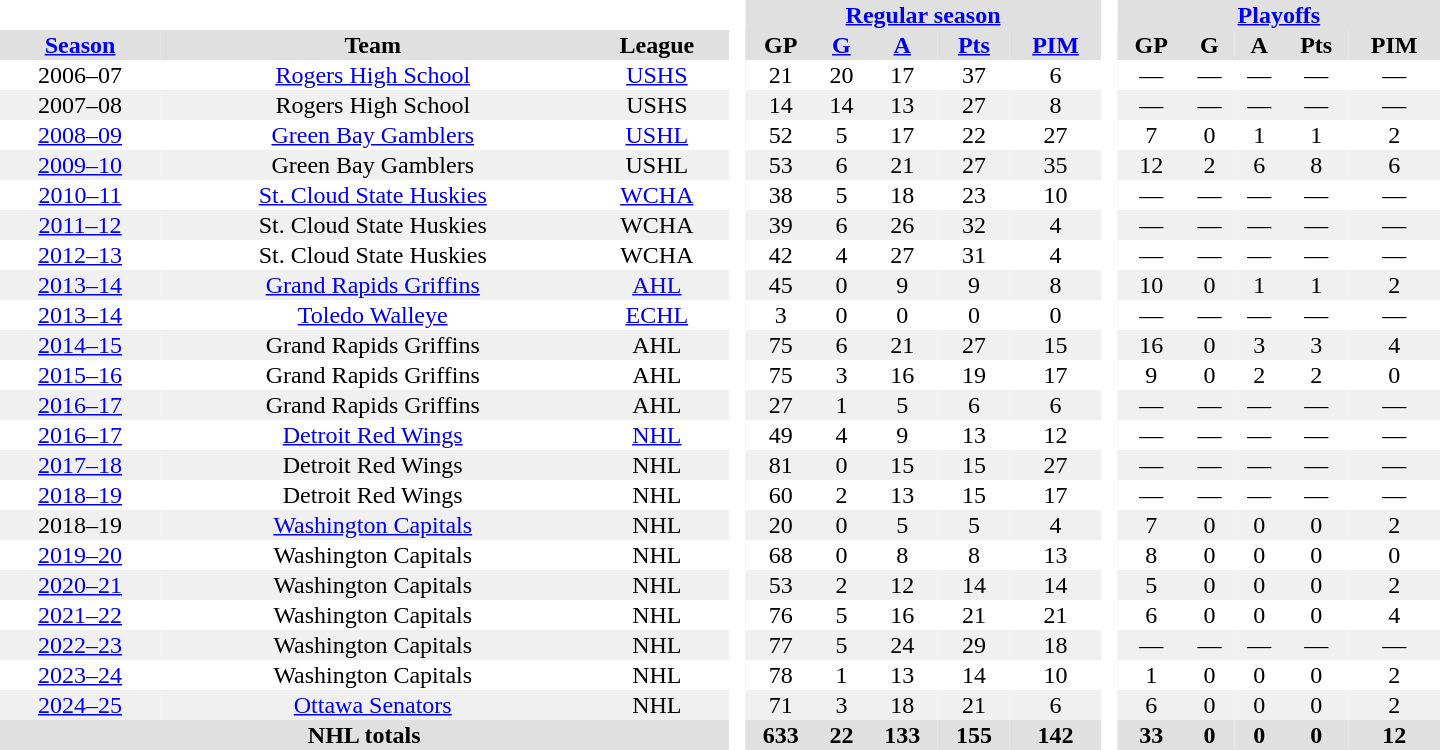<table border="0" cellpadding="1" cellspacing="0" style="text-align:center; width:60em">
<tr bgcolor="#e0e0e0">
<th colspan="3" bgcolor="#ffffff"> </th>
<th rowspan="99" bgcolor="#ffffff"> </th>
<th colspan="5"><a href='#'>Regular season</a></th>
<th rowspan="99" bgcolor="#ffffff"> </th>
<th colspan="5"><a href='#'>Playoffs</a></th>
</tr>
<tr bgcolor="#e0e0e0">
<th><a href='#'>Season</a></th>
<th>Team</th>
<th>League</th>
<th>GP</th>
<th><a href='#'>G</a></th>
<th><a href='#'>A</a></th>
<th><a href='#'>Pts</a></th>
<th><a href='#'>PIM</a></th>
<th>GP</th>
<th>G</th>
<th>A</th>
<th>Pts</th>
<th>PIM</th>
</tr>
<tr ALIGN="center">
<td>2006–07</td>
<td><a href='#'>Rogers High School</a></td>
<td><a href='#'>USHS</a></td>
<td>21</td>
<td>20</td>
<td>17</td>
<td>37</td>
<td>6</td>
<td>—</td>
<td>—</td>
<td>—</td>
<td>—</td>
<td>—</td>
</tr>
<tr ALIGN="center" bgcolor="#f0f0f0">
<td>2007–08</td>
<td>Rogers High School</td>
<td>USHS</td>
<td>14</td>
<td>14</td>
<td>13</td>
<td>27</td>
<td>8</td>
<td>—</td>
<td>—</td>
<td>—</td>
<td>—</td>
<td>—</td>
</tr>
<tr ALIGN="center">
<td><a href='#'>2008–09</a></td>
<td><a href='#'>Green Bay Gamblers</a></td>
<td><a href='#'>USHL</a></td>
<td>52</td>
<td>5</td>
<td>17</td>
<td>22</td>
<td>27</td>
<td>7</td>
<td>0</td>
<td>1</td>
<td>1</td>
<td>2</td>
</tr>
<tr ALIGN="center" bgcolor="#f0f0f0">
<td><a href='#'>2009–10</a></td>
<td>Green Bay Gamblers</td>
<td>USHL</td>
<td>53</td>
<td>6</td>
<td>21</td>
<td>27</td>
<td>35</td>
<td>12</td>
<td>2</td>
<td>6</td>
<td>8</td>
<td>6</td>
</tr>
<tr ALIGN="center">
<td><a href='#'>2010–11</a></td>
<td><a href='#'>St. Cloud State Huskies</a></td>
<td><a href='#'>WCHA</a></td>
<td>38</td>
<td>5</td>
<td>18</td>
<td>23</td>
<td>10</td>
<td>—</td>
<td>—</td>
<td>—</td>
<td>—</td>
<td>—</td>
</tr>
<tr ALIGN="center" bgcolor="#f0f0f0">
<td><a href='#'>2011–12</a></td>
<td>St. Cloud State Huskies</td>
<td>WCHA</td>
<td>39</td>
<td>6</td>
<td>26</td>
<td>32</td>
<td>4</td>
<td>—</td>
<td>—</td>
<td>—</td>
<td>—</td>
<td>—</td>
</tr>
<tr ALIGN="center">
<td><a href='#'>2012–13</a></td>
<td>St. Cloud State Huskies</td>
<td>WCHA</td>
<td>42</td>
<td>4</td>
<td>27</td>
<td>31</td>
<td>4</td>
<td>—</td>
<td>—</td>
<td>—</td>
<td>—</td>
<td>—</td>
</tr>
<tr ALIGN="center"  bgcolor="#f0f0f0">
<td><a href='#'>2013–14</a></td>
<td><a href='#'>Grand Rapids Griffins</a></td>
<td><a href='#'>AHL</a></td>
<td>45</td>
<td>0</td>
<td>9</td>
<td>9</td>
<td>8</td>
<td>10</td>
<td>0</td>
<td>1</td>
<td>1</td>
<td>2</td>
</tr>
<tr ALIGN="center">
<td><a href='#'>2013–14</a></td>
<td><a href='#'>Toledo Walleye</a></td>
<td><a href='#'>ECHL</a></td>
<td>3</td>
<td>0</td>
<td>0</td>
<td>0</td>
<td>0</td>
<td>—</td>
<td>—</td>
<td>—</td>
<td>—</td>
<td>—</td>
</tr>
<tr ALIGN="center"  bgcolor="#f0f0f0">
<td><a href='#'>2014–15</a></td>
<td>Grand Rapids Griffins</td>
<td>AHL</td>
<td>75</td>
<td>6</td>
<td>21</td>
<td>27</td>
<td>15</td>
<td>16</td>
<td>0</td>
<td>3</td>
<td>3</td>
<td>4</td>
</tr>
<tr ALIGN="center">
<td><a href='#'>2015–16</a></td>
<td>Grand Rapids Griffins</td>
<td>AHL</td>
<td>75</td>
<td>3</td>
<td>16</td>
<td>19</td>
<td>17</td>
<td>9</td>
<td>0</td>
<td>2</td>
<td>2</td>
<td>0</td>
</tr>
<tr ALIGN="center" bgcolor="#f0f0f0">
<td><a href='#'>2016–17</a></td>
<td>Grand Rapids Griffins</td>
<td>AHL</td>
<td>27</td>
<td>1</td>
<td>5</td>
<td>6</td>
<td>6</td>
<td>—</td>
<td>—</td>
<td>—</td>
<td>—</td>
<td>—</td>
</tr>
<tr ALIGN="center">
<td><a href='#'>2016–17</a></td>
<td><a href='#'>Detroit Red Wings</a></td>
<td><a href='#'>NHL</a></td>
<td>49</td>
<td>4</td>
<td>9</td>
<td>13</td>
<td>12</td>
<td>—</td>
<td>—</td>
<td>—</td>
<td>—</td>
<td>—</td>
</tr>
<tr ALIGN="center" bgcolor="#f0f0f0">
<td><a href='#'>2017–18</a></td>
<td>Detroit Red Wings</td>
<td>NHL</td>
<td>81</td>
<td>0</td>
<td>15</td>
<td>15</td>
<td>27</td>
<td>—</td>
<td>—</td>
<td>—</td>
<td>—</td>
<td>—</td>
</tr>
<tr ALIGN="center">
<td><a href='#'>2018–19</a></td>
<td>Detroit Red Wings</td>
<td>NHL</td>
<td>60</td>
<td>2</td>
<td>13</td>
<td>15</td>
<td>17</td>
<td>—</td>
<td>—</td>
<td>—</td>
<td>—</td>
<td>—</td>
</tr>
<tr ALIGN="center" bgcolor="#f0f0f0">
<td>2018–19</td>
<td><a href='#'>Washington Capitals</a></td>
<td>NHL</td>
<td>20</td>
<td>0</td>
<td>5</td>
<td>5</td>
<td>4</td>
<td>7</td>
<td>0</td>
<td>0</td>
<td>0</td>
<td>2</td>
</tr>
<tr ALIGN="center">
<td><a href='#'>2019–20</a></td>
<td>Washington Capitals</td>
<td>NHL</td>
<td>68</td>
<td>0</td>
<td>8</td>
<td>8</td>
<td>13</td>
<td>8</td>
<td>0</td>
<td>0</td>
<td>0</td>
<td>0</td>
</tr>
<tr ALIGN="center" bgcolor="#f0f0f0">
<td><a href='#'>2020–21</a></td>
<td>Washington Capitals</td>
<td>NHL</td>
<td>53</td>
<td>2</td>
<td>12</td>
<td>14</td>
<td>14</td>
<td>5</td>
<td>0</td>
<td>0</td>
<td>0</td>
<td>2</td>
</tr>
<tr ALIGN="center">
<td><a href='#'>2021–22</a></td>
<td>Washington Capitals</td>
<td>NHL</td>
<td>76</td>
<td>5</td>
<td>16</td>
<td>21</td>
<td>21</td>
<td>6</td>
<td>0</td>
<td>0</td>
<td>0</td>
<td>4</td>
</tr>
<tr ALIGN="center" bgcolor="#f0f0f0">
<td><a href='#'>2022–23</a></td>
<td>Washington Capitals</td>
<td>NHL</td>
<td>77</td>
<td>5</td>
<td>24</td>
<td>29</td>
<td>18</td>
<td>—</td>
<td>—</td>
<td>—</td>
<td>—</td>
<td>—</td>
</tr>
<tr ALIGN="center">
<td><a href='#'>2023–24</a></td>
<td>Washington Capitals</td>
<td>NHL</td>
<td>78</td>
<td>1</td>
<td>13</td>
<td>14</td>
<td>10</td>
<td>1</td>
<td>0</td>
<td>0</td>
<td>0</td>
<td>2</td>
</tr>
<tr ALIGN="center" bgcolor="#f0f0f0">
<td><a href='#'>2024–25</a></td>
<td><a href='#'>Ottawa Senators</a></td>
<td>NHL</td>
<td>71</td>
<td>3</td>
<td>18</td>
<td>21</td>
<td>6</td>
<td>6</td>
<td>0</td>
<td>0</td>
<td>0</td>
<td>2</td>
</tr>
<tr style="background:#e0e0e0;">
<th colspan="3">NHL totals</th>
<th>633</th>
<th>22</th>
<th>133</th>
<th>155</th>
<th>142</th>
<th>33</th>
<th>0</th>
<th>0</th>
<th>0</th>
<th>12</th>
</tr>
</table>
